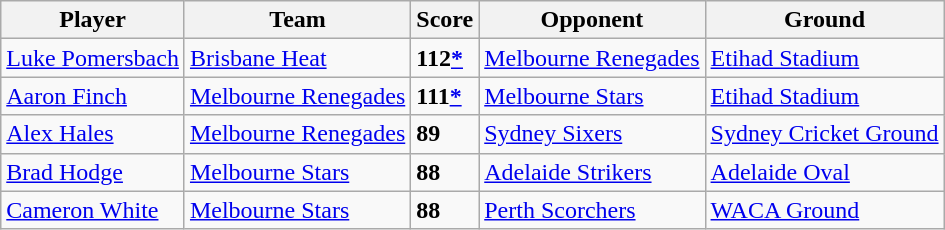<table class="wikitable">
<tr>
<th>Player</th>
<th>Team</th>
<th>Score</th>
<th>Opponent</th>
<th>Ground</th>
</tr>
<tr>
<td><a href='#'>Luke Pomersbach</a></td>
<td><a href='#'>Brisbane Heat</a></td>
<td><strong>112<a href='#'>*</a></strong></td>
<td><a href='#'>Melbourne Renegades</a></td>
<td><a href='#'>Etihad Stadium</a></td>
</tr>
<tr>
<td><a href='#'>Aaron Finch</a></td>
<td><a href='#'>Melbourne Renegades</a></td>
<td><strong>111<a href='#'>*</a></strong></td>
<td><a href='#'>Melbourne Stars</a></td>
<td><a href='#'>Etihad Stadium</a></td>
</tr>
<tr>
<td><a href='#'>Alex Hales</a></td>
<td><a href='#'>Melbourne Renegades</a></td>
<td><strong>89</strong></td>
<td><a href='#'>Sydney Sixers</a></td>
<td><a href='#'>Sydney Cricket Ground</a></td>
</tr>
<tr>
<td><a href='#'>Brad Hodge</a></td>
<td><a href='#'>Melbourne Stars</a></td>
<td><strong>88</strong></td>
<td><a href='#'>Adelaide Strikers</a></td>
<td><a href='#'>Adelaide Oval</a></td>
</tr>
<tr>
<td><a href='#'>Cameron White</a></td>
<td><a href='#'>Melbourne Stars</a></td>
<td><strong>88</strong></td>
<td><a href='#'>Perth Scorchers</a></td>
<td><a href='#'>WACA Ground</a></td>
</tr>
</table>
